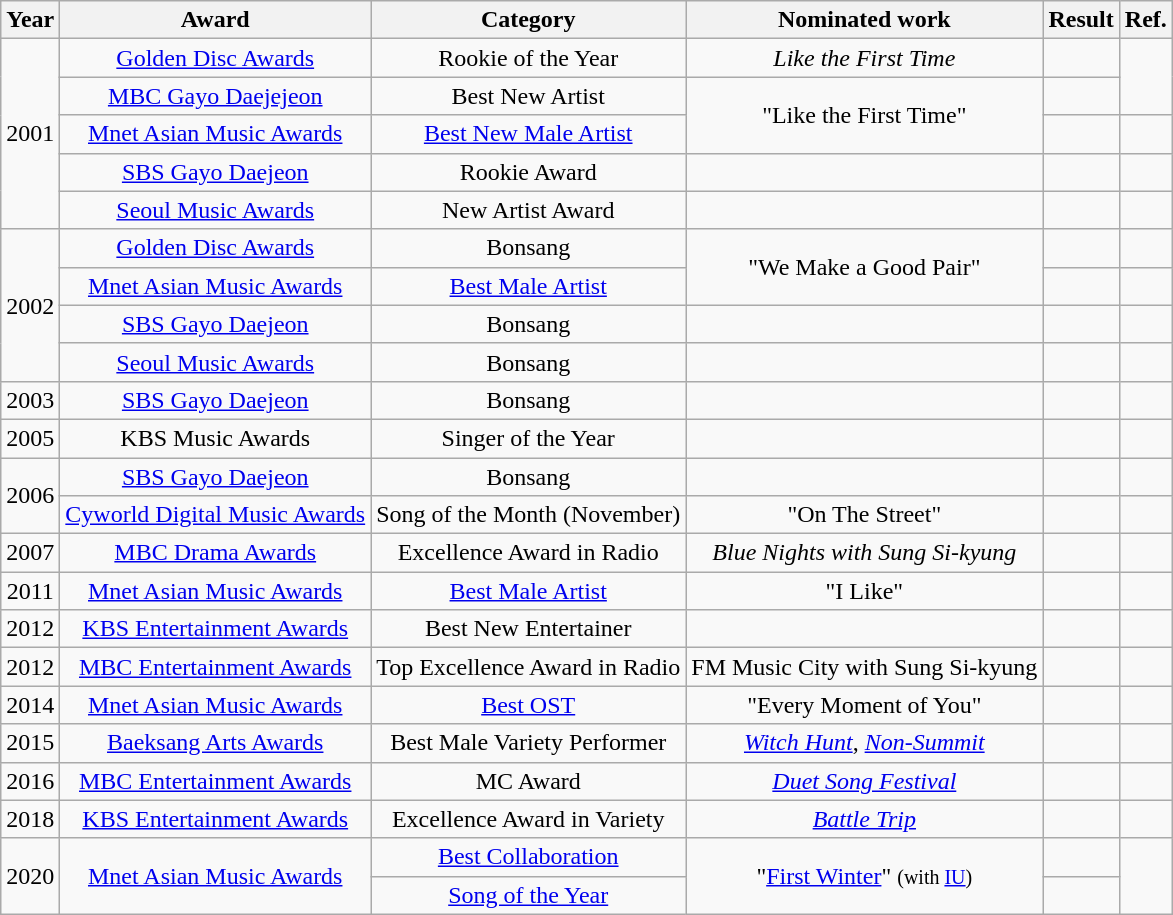<table class="wikitable" style="text-align:center;">
<tr>
<th>Year</th>
<th>Award</th>
<th>Category</th>
<th>Nominated work</th>
<th>Result</th>
<th>Ref.</th>
</tr>
<tr>
<td rowspan="5">2001</td>
<td><a href='#'>Golden Disc Awards</a></td>
<td>Rookie of the Year</td>
<td><em>Like the First Time</em></td>
<td></td>
<td rowspan="2"></td>
</tr>
<tr>
<td><a href='#'>MBC Gayo Daejejeon</a></td>
<td>Best New Artist</td>
<td rowspan="2">"Like the First Time"</td>
<td></td>
</tr>
<tr>
<td><a href='#'>Mnet Asian Music Awards</a></td>
<td><a href='#'>Best New Male Artist</a></td>
<td></td>
<td></td>
</tr>
<tr>
<td><a href='#'>SBS Gayo Daejeon</a></td>
<td>Rookie Award</td>
<td></td>
<td></td>
<td></td>
</tr>
<tr>
<td><a href='#'>Seoul Music Awards</a></td>
<td>New Artist Award</td>
<td></td>
<td></td>
<td></td>
</tr>
<tr>
<td rowspan="4">2002</td>
<td><a href='#'>Golden Disc Awards</a></td>
<td>Bonsang</td>
<td rowspan="2">"We Make a Good Pair"</td>
<td></td>
<td></td>
</tr>
<tr>
<td><a href='#'>Mnet Asian Music Awards</a></td>
<td><a href='#'>Best Male Artist</a></td>
<td></td>
<td></td>
</tr>
<tr>
<td><a href='#'>SBS Gayo Daejeon</a></td>
<td>Bonsang</td>
<td></td>
<td></td>
<td></td>
</tr>
<tr>
<td><a href='#'>Seoul Music Awards</a></td>
<td>Bonsang</td>
<td></td>
<td></td>
<td></td>
</tr>
<tr>
<td>2003</td>
<td><a href='#'>SBS Gayo Daejeon</a></td>
<td>Bonsang</td>
<td></td>
<td></td>
<td></td>
</tr>
<tr>
<td>2005</td>
<td>KBS Music Awards</td>
<td>Singer of the Year</td>
<td></td>
<td></td>
<td></td>
</tr>
<tr>
<td rowspan="2">2006</td>
<td><a href='#'>SBS Gayo Daejeon</a></td>
<td>Bonsang</td>
<td></td>
<td></td>
<td></td>
</tr>
<tr>
<td><a href='#'>Cyworld Digital Music Awards</a></td>
<td>Song of the Month (November)</td>
<td>"On The Street"</td>
<td></td>
<td></td>
</tr>
<tr>
<td>2007</td>
<td><a href='#'>MBC Drama Awards</a></td>
<td>Excellence Award in Radio</td>
<td><em>Blue Nights with Sung Si-kyung</em></td>
<td></td>
<td></td>
</tr>
<tr>
<td>2011</td>
<td><a href='#'>Mnet Asian Music Awards</a></td>
<td><a href='#'>Best Male Artist</a></td>
<td>"I Like"</td>
<td></td>
<td></td>
</tr>
<tr>
<td>2012</td>
<td><a href='#'>KBS Entertainment Awards</a></td>
<td>Best New Entertainer</td>
<td></td>
<td></td>
<td></td>
</tr>
<tr>
<td>2012</td>
<td><a href='#'>MBC Entertainment Awards</a></td>
<td>Top Excellence Award in Radio</td>
<td>FM Music City with Sung Si-kyung</td>
<td></td>
<td></td>
</tr>
<tr>
<td>2014</td>
<td><a href='#'>Mnet Asian Music Awards</a></td>
<td><a href='#'>Best OST</a></td>
<td>"Every Moment of You"</td>
<td></td>
<td></td>
</tr>
<tr>
<td>2015</td>
<td><a href='#'>Baeksang Arts Awards</a></td>
<td>Best Male Variety Performer</td>
<td><em><a href='#'>Witch Hunt</a></em>, <em><a href='#'>Non-Summit</a></em></td>
<td></td>
<td></td>
</tr>
<tr>
<td>2016</td>
<td><a href='#'>MBC Entertainment Awards</a></td>
<td>MC Award</td>
<td><em><a href='#'>Duet Song Festival</a></em></td>
<td></td>
<td></td>
</tr>
<tr>
<td>2018</td>
<td><a href='#'>KBS Entertainment Awards</a></td>
<td>Excellence Award in Variety</td>
<td><em><a href='#'>Battle Trip</a></em></td>
<td></td>
<td></td>
</tr>
<tr>
<td rowspan="2">2020</td>
<td rowspan="2"><a href='#'>Mnet Asian Music Awards</a></td>
<td><a href='#'>Best Collaboration</a></td>
<td rowspan="2">"<a href='#'>First Winter</a>" <small>(with <a href='#'>IU</a>)</small></td>
<td></td>
<td rowspan="2" align="center"></td>
</tr>
<tr>
<td><a href='#'>Song of the Year</a></td>
<td></td>
</tr>
</table>
